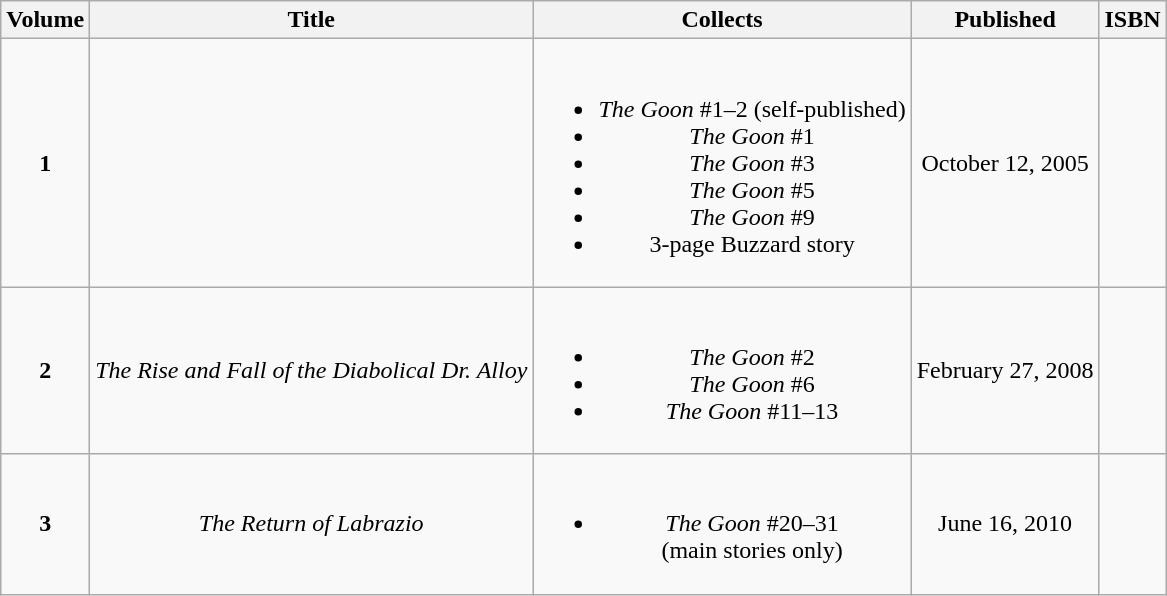<table class="wikitable">
<tr>
<th>Volume</th>
<th>Title</th>
<th>Collects</th>
<th>Published</th>
<th>ISBN</th>
</tr>
<tr align=center>
<td><strong>1</strong></td>
<td></td>
<td><br><ul><li><em>The Goon</em> #1–2 (self-published)</li><li><em>The Goon</em> #1</li><li><em>The Goon</em> #3</li><li><em>The Goon</em> #5</li><li><em>The Goon</em> #9</li><li>3-page Buzzard story</li></ul></td>
<td>October 12, 2005</td>
<td></td>
</tr>
<tr align=center>
<td><strong>2</strong></td>
<td><em>The Rise and Fall of the Diabolical Dr. Alloy</em></td>
<td><br><ul><li><em>The Goon</em> #2</li><li><em>The Goon</em> #6</li><li><em>The Goon</em> #11–13</li></ul></td>
<td>February 27, 2008</td>
<td></td>
</tr>
<tr align=center>
<td><strong>3</strong></td>
<td><em>The Return of Labrazio</em></td>
<td><br><ul><li><em>The Goon</em> #20–31<br>(main stories only)</li></ul></td>
<td>June 16, 2010</td>
<td></td>
</tr>
</table>
